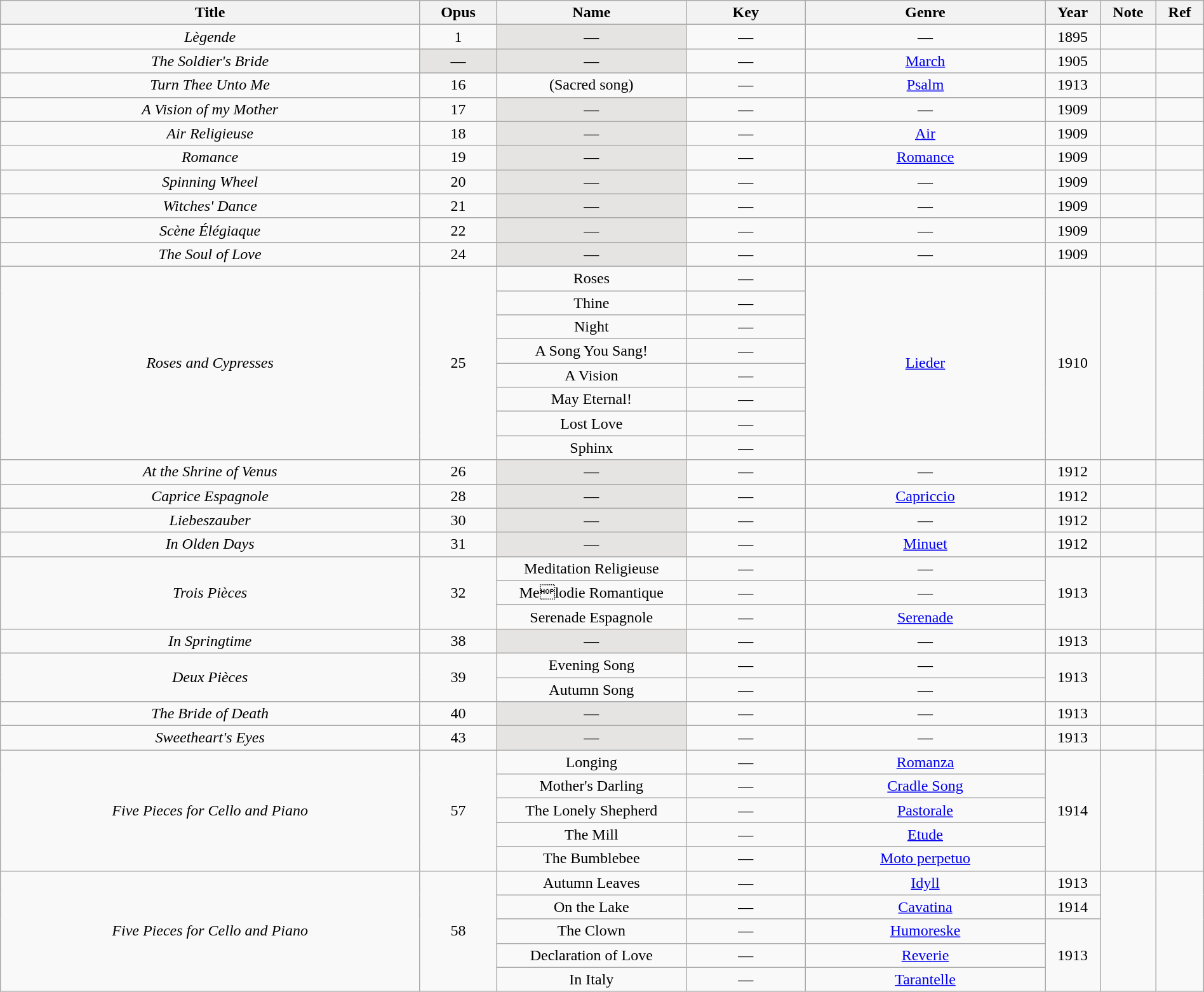<table class="wikitable" style="font-size: 100%; width:100%; text-align: center">
<tr>
<th width=   14%>Title</th>
<th width=    2%>Opus</th>
<th width=    6%>Name</th>
<th width=    4%>Key</th>
<th width=    8%>Genre</th>
<th width=    1%>Year</th>
<th width=    1%>Note</th>
<th width=    1%>Ref</th>
</tr>
<tr>
<td><em>Lègende</em></td>
<td>1</td>
<td style="background-color:#E5E4E2;">—</td>
<td>—</td>
<td>—</td>
<td>1895</td>
<td></td>
<td></td>
</tr>
<tr>
<td><em>The Soldier's Bride</em></td>
<td style="background-color:#E5E4E2;">—</td>
<td style="background-color:#E5E4E2;">—</td>
<td>—</td>
<td><a href='#'>March</a></td>
<td>1905</td>
<td></td>
<td></td>
</tr>
<tr>
<td><em>Turn Thee Unto Me</em></td>
<td>16</td>
<td>(Sacred song)</td>
<td>—</td>
<td><a href='#'>Psalm</a></td>
<td>1913</td>
<td></td>
<td></td>
</tr>
<tr>
<td><em>A Vision of my Mother</em></td>
<td>17</td>
<td style="background-color:#E5E4E2;">—</td>
<td>—</td>
<td>—</td>
<td>1909</td>
<td></td>
<td></td>
</tr>
<tr>
<td><em>Air Religieuse</em></td>
<td>18</td>
<td style="background-color:#E5E4E2;">—</td>
<td>—</td>
<td><a href='#'>Air</a></td>
<td>1909</td>
<td></td>
<td></td>
</tr>
<tr>
<td><em>Romance</em></td>
<td>19</td>
<td style="background-color:#E5E4E2;">—</td>
<td>—</td>
<td><a href='#'>Romance</a></td>
<td>1909</td>
<td></td>
<td></td>
</tr>
<tr>
<td><em>Spinning Wheel</em></td>
<td>20</td>
<td style="background-color:#E5E4E2;">—</td>
<td>—</td>
<td>—</td>
<td>1909</td>
<td></td>
<td></td>
</tr>
<tr>
<td><em>Witches' Dance</em></td>
<td>21</td>
<td style="background-color:#E5E4E2;">—</td>
<td>—</td>
<td>—</td>
<td>1909</td>
<td></td>
<td></td>
</tr>
<tr>
<td><em>Scène Élégiaque</em></td>
<td>22</td>
<td style="background-color:#E5E4E2;">—</td>
<td>—</td>
<td>—</td>
<td>1909</td>
<td></td>
<td></td>
</tr>
<tr>
<td><em>The Soul of Love</em></td>
<td>24</td>
<td style="background-color:#E5E4E2;">—</td>
<td>—</td>
<td>—</td>
<td>1909</td>
<td></td>
<td></td>
</tr>
<tr>
<td rowspan="8"><em>Roses and Cypresses</em></td>
<td rowspan="8">25</td>
<td>Roses</td>
<td>—</td>
<td rowspan="8"><a href='#'>Lieder</a></td>
<td rowspan="8">1910</td>
<td rowspan="8"></td>
<td rowspan="8"></td>
</tr>
<tr>
<td>Thine</td>
<td>—</td>
</tr>
<tr>
<td>Night</td>
<td>—</td>
</tr>
<tr>
<td>A Song You Sang!</td>
<td>—</td>
</tr>
<tr>
<td>A Vision</td>
<td>—</td>
</tr>
<tr>
<td>May Eternal!</td>
<td>—</td>
</tr>
<tr>
<td>Lost Love</td>
<td>—</td>
</tr>
<tr>
<td>Sphinx</td>
<td>—</td>
</tr>
<tr>
<td><em>At the Shrine of Venus</em></td>
<td>26</td>
<td style="background-color:#E5E4E2;">—</td>
<td>—</td>
<td>—</td>
<td>1912</td>
<td></td>
<td></td>
</tr>
<tr>
<td><em>Caprice Espagnole</em></td>
<td>28</td>
<td style="background-color:#E5E4E2;">—</td>
<td>—</td>
<td><a href='#'>Capriccio</a></td>
<td>1912</td>
<td></td>
<td></td>
</tr>
<tr>
<td><em>Liebeszauber</em></td>
<td>30</td>
<td style="background-color:#E5E4E2;">—</td>
<td>—</td>
<td>—</td>
<td>1912</td>
<td></td>
<td></td>
</tr>
<tr>
<td><em>In Olden Days</em></td>
<td>31</td>
<td style="background-color:#E5E4E2;">—</td>
<td>—</td>
<td><a href='#'>Minuet</a></td>
<td>1912</td>
<td></td>
<td></td>
</tr>
<tr>
<td rowspan="3"><em>Trois Pièces</em></td>
<td rowspan="3">32</td>
<td>Meditation Religieuse</td>
<td>—</td>
<td>—</td>
<td rowspan="3">1913</td>
<td rowspan="3"></td>
<td rowspan="3"></td>
</tr>
<tr>
<td>Melodie Romantique</td>
<td>—</td>
<td>—</td>
</tr>
<tr>
<td>Serenade Espagnole</td>
<td>—</td>
<td><a href='#'>Serenade</a></td>
</tr>
<tr>
<td><em>In Springtime</em></td>
<td>38</td>
<td style="background-color:#E5E4E2;">—</td>
<td>—</td>
<td>—</td>
<td>1913</td>
<td></td>
<td></td>
</tr>
<tr>
<td rowspan="2"><em>Deux Pièces</em></td>
<td rowspan="2">39</td>
<td>Evening Song</td>
<td>—</td>
<td>—</td>
<td rowspan="2">1913</td>
<td rowspan="2"></td>
<td rowspan="2"></td>
</tr>
<tr>
<td>Autumn Song</td>
<td>—</td>
<td>—</td>
</tr>
<tr>
<td><em>The Bride of Death</em></td>
<td>40</td>
<td style="background-color:#E5E4E2;">—</td>
<td>—</td>
<td>—</td>
<td>1913</td>
<td></td>
<td></td>
</tr>
<tr>
<td><em>Sweetheart's Eyes</em></td>
<td>43</td>
<td style="background-color:#E5E4E2;">—</td>
<td>—</td>
<td>—</td>
<td>1913</td>
<td></td>
<td></td>
</tr>
<tr>
<td rowspan="5"><em>Five Pieces for Cello and Piano</em></td>
<td rowspan="5">57</td>
<td>Longing</td>
<td>—</td>
<td><a href='#'>Romanza</a></td>
<td rowspan="5">1914</td>
<td rowspan="5"></td>
<td rowspan="5"><br><br><br><br></td>
</tr>
<tr>
<td>Mother's Darling</td>
<td>—</td>
<td><a href='#'>Cradle Song</a></td>
</tr>
<tr>
<td>The Lonely Shepherd</td>
<td>—</td>
<td><a href='#'>Pastorale</a></td>
</tr>
<tr>
<td>The Mill</td>
<td>—</td>
<td><a href='#'>Etude</a></td>
</tr>
<tr>
<td>The Bumblebee</td>
<td>—</td>
<td><a href='#'>Moto perpetuo</a></td>
</tr>
<tr>
<td rowspan="5"><em>Five Pieces for Cello and Piano</em></td>
<td rowspan="5">58</td>
<td>Autumn Leaves</td>
<td>—</td>
<td><a href='#'>Idyll</a></td>
<td>1913</td>
<td rowspan="5"></td>
<td rowspan="5"><br><br><br><br></td>
</tr>
<tr>
<td>On the Lake</td>
<td>—</td>
<td><a href='#'>Cavatina</a></td>
<td>1914</td>
</tr>
<tr>
<td>The Clown</td>
<td>—</td>
<td><a href='#'>Humoreske</a></td>
<td rowspan="3">1913</td>
</tr>
<tr>
<td>Declaration of Love</td>
<td>—</td>
<td><a href='#'>Reverie</a></td>
</tr>
<tr>
<td>In Italy</td>
<td>—</td>
<td><a href='#'>Tarantelle</a></td>
</tr>
</table>
